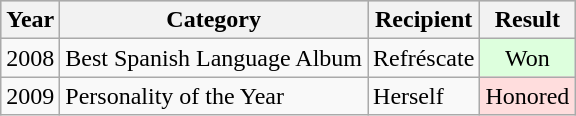<table class="wikitable">
<tr align="center" bgcolor="#cccccc">
<th>Year</th>
<th>Category</th>
<th>Recipient</th>
<th>Result</th>
</tr>
<tr>
<td>2008</td>
<td>Best Spanish Language Album</td>
<td>Refréscate</td>
<td style="background: #ddffdd" align="center" class="table-yes2">Won</td>
</tr>
<tr>
<td>2009</td>
<td>Personality of the Year</td>
<td>Herself</td>
<td style="background: #ffdddd" align="center" class="table-yes2">Honored</td>
</tr>
</table>
